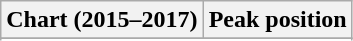<table class="wikitable sortable plainrowheaders" style="text-align:center">
<tr>
<th scope="col">Chart (2015–2017)</th>
<th scope="col">Peak position</th>
</tr>
<tr>
</tr>
<tr>
</tr>
<tr>
</tr>
<tr>
</tr>
<tr>
</tr>
<tr>
</tr>
<tr>
</tr>
<tr>
</tr>
<tr>
</tr>
</table>
